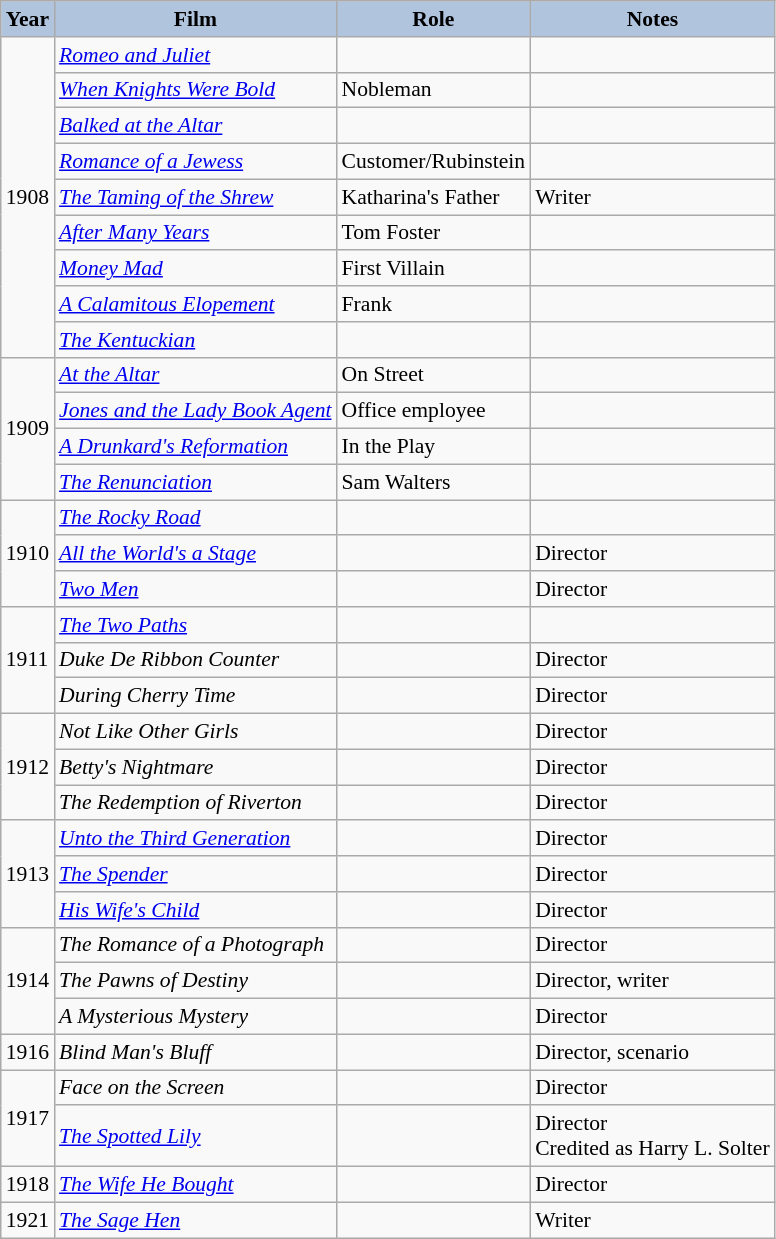<table class="wikitable" style="font-size:90%">
<tr style="text-align:center;">
<th style="background:#B0C4DE;">Year</th>
<th style="background:#B0C4DE;">Film</th>
<th style="background:#B0C4DE;">Role</th>
<th style="background:#B0C4DE;">Notes</th>
</tr>
<tr>
<td rowspan=9>1908</td>
<td><em><a href='#'>Romeo and Juliet</a></em></td>
<td></td>
<td></td>
</tr>
<tr>
<td><em><a href='#'>When Knights Were Bold</a></em></td>
<td>Nobleman</td>
<td></td>
</tr>
<tr>
<td><em><a href='#'>Balked at the Altar</a></em></td>
<td></td>
<td></td>
</tr>
<tr>
<td><em><a href='#'>Romance of a Jewess</a></em></td>
<td>Customer/Rubinstein</td>
<td></td>
</tr>
<tr>
<td><em><a href='#'>The Taming of the Shrew</a></em></td>
<td>Katharina's Father</td>
<td>Writer</td>
</tr>
<tr>
<td><em><a href='#'>After Many Years</a></em></td>
<td>Tom Foster</td>
<td></td>
</tr>
<tr>
<td><em><a href='#'>Money Mad</a></em></td>
<td>First Villain</td>
<td></td>
</tr>
<tr>
<td><em><a href='#'>A Calamitous Elopement</a></em></td>
<td>Frank</td>
<td></td>
</tr>
<tr>
<td><em><a href='#'>The Kentuckian</a></em></td>
<td></td>
<td></td>
</tr>
<tr>
<td rowspan=4>1909</td>
<td><em><a href='#'>At the Altar</a></em></td>
<td>On Street</td>
<td></td>
</tr>
<tr>
<td><em><a href='#'>Jones and the Lady Book Agent</a></em></td>
<td>Office employee</td>
<td></td>
</tr>
<tr>
<td><em><a href='#'>A Drunkard's Reformation</a></em></td>
<td>In the Play</td>
<td></td>
</tr>
<tr>
<td><em><a href='#'>The Renunciation</a></em></td>
<td>Sam Walters</td>
<td></td>
</tr>
<tr>
<td rowspan=3>1910</td>
<td><em><a href='#'>The Rocky Road</a></em></td>
<td></td>
<td></td>
</tr>
<tr>
<td><em><a href='#'>All the World's a Stage</a></em></td>
<td></td>
<td>Director</td>
</tr>
<tr>
<td><em><a href='#'>Two Men</a></em></td>
<td></td>
<td>Director</td>
</tr>
<tr>
<td rowspan=3>1911</td>
<td><em><a href='#'>The Two Paths</a></em></td>
<td></td>
<td></td>
</tr>
<tr>
<td><em>Duke De Ribbon Counter</em></td>
<td></td>
<td>Director</td>
</tr>
<tr>
<td><em>During Cherry Time</em></td>
<td></td>
<td>Director</td>
</tr>
<tr>
<td rowspan=3>1912</td>
<td><em>Not Like Other Girls</em></td>
<td></td>
<td>Director</td>
</tr>
<tr>
<td><em>Betty's Nightmare</em></td>
<td></td>
<td>Director</td>
</tr>
<tr>
<td><em>The Redemption of Riverton</em></td>
<td></td>
<td>Director</td>
</tr>
<tr>
<td rowspan=3>1913</td>
<td><em><a href='#'>Unto the Third Generation</a></em></td>
<td></td>
<td>Director</td>
</tr>
<tr>
<td><em><a href='#'>The Spender</a></em></td>
<td></td>
<td>Director</td>
</tr>
<tr>
<td><em><a href='#'>His Wife's Child</a></em></td>
<td></td>
<td>Director</td>
</tr>
<tr>
<td rowspan=3>1914</td>
<td><em>The Romance of a Photograph</em></td>
<td></td>
<td>Director</td>
</tr>
<tr>
<td><em>The Pawns of Destiny</em></td>
<td></td>
<td>Director, writer</td>
</tr>
<tr>
<td><em>A Mysterious Mystery</em></td>
<td></td>
<td>Director</td>
</tr>
<tr>
<td>1916</td>
<td><em>Blind Man's Bluff</em></td>
<td></td>
<td>Director, scenario</td>
</tr>
<tr>
<td rowspan=2>1917</td>
<td><em>Face on the Screen</em></td>
<td></td>
<td>Director</td>
</tr>
<tr>
<td><em><a href='#'>The Spotted Lily</a></em></td>
<td></td>
<td>Director<br>Credited as Harry L. Solter</td>
</tr>
<tr>
<td>1918</td>
<td><em><a href='#'>The Wife He Bought</a></em></td>
<td></td>
<td>Director</td>
</tr>
<tr>
<td>1921</td>
<td><em><a href='#'>The Sage Hen</a></em></td>
<td></td>
<td>Writer</td>
</tr>
</table>
